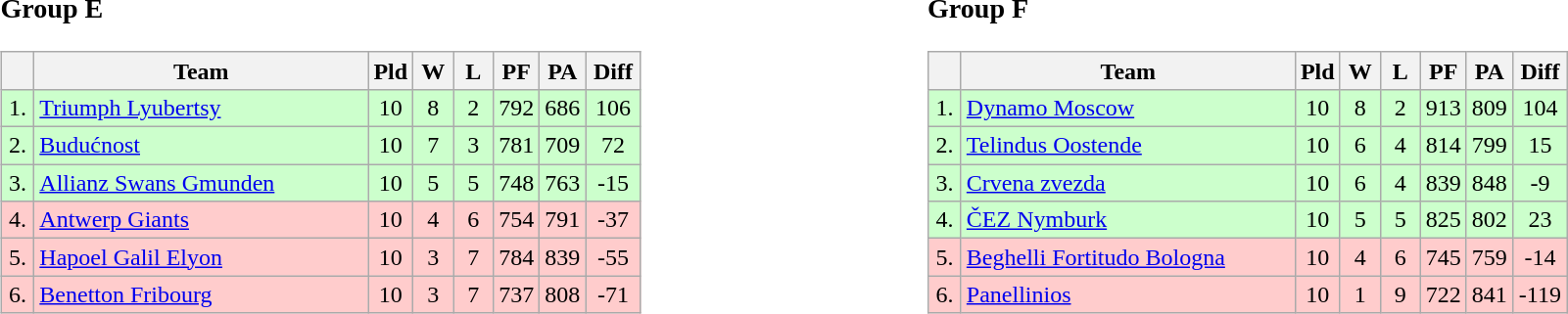<table>
<tr>
<td style="vertical-align:top; width:33%;"><br><h3>Group E</h3><table class=wikitable style="text-align:center">
<tr>
<th width=15></th>
<th width=220>Team</th>
<th width=20>Pld</th>
<th width=20>W</th>
<th width=20>L</th>
<th width=20>PF</th>
<th width=20>PA</th>
<th width=30>Diff</th>
</tr>
<tr style="background: #ccffcc;">
<td>1.</td>
<td align=left> <a href='#'>Triumph Lyubertsy</a></td>
<td>10</td>
<td>8</td>
<td>2</td>
<td>792</td>
<td>686</td>
<td>106</td>
</tr>
<tr style="background: #ccffcc;">
<td>2.</td>
<td align=left> <a href='#'>Budućnost</a></td>
<td>10</td>
<td>7</td>
<td>3</td>
<td>781</td>
<td>709</td>
<td>72</td>
</tr>
<tr style="background: #ccffcc;">
<td>3.</td>
<td align=left> <a href='#'>Allianz Swans Gmunden</a></td>
<td>10</td>
<td>5</td>
<td>5</td>
<td>748</td>
<td>763</td>
<td>-15</td>
</tr>
<tr style="background: #ffcccc;">
<td>4.</td>
<td align=left> <a href='#'>Antwerp Giants</a></td>
<td>10</td>
<td>4</td>
<td>6</td>
<td>754</td>
<td>791</td>
<td>-37</td>
</tr>
<tr style="background: #ffcccc;">
<td>5.</td>
<td align=left> <a href='#'>Hapoel Galil Elyon</a></td>
<td>10</td>
<td>3</td>
<td>7</td>
<td>784</td>
<td>839</td>
<td>-55</td>
</tr>
<tr style="background: #ffcccc;">
<td>6.</td>
<td align=left> <a href='#'>Benetton Fribourg</a></td>
<td>10</td>
<td>3</td>
<td>7</td>
<td>737</td>
<td>808</td>
<td>-71</td>
</tr>
</table>
</td>
<td style="vertical-align:top; width:33%;"><br><h3>Group F</h3><table class=wikitable style="text-align:center">
<tr>
<th width=15></th>
<th width=220>Team</th>
<th width=20>Pld</th>
<th width=20>W</th>
<th width=20>L</th>
<th width=20>PF</th>
<th width=20>PA</th>
<th width=30>Diff</th>
</tr>
<tr style="background: #ccffcc;">
<td>1.</td>
<td align=left> <a href='#'>Dynamo Moscow</a></td>
<td>10</td>
<td>8</td>
<td>2</td>
<td>913</td>
<td>809</td>
<td>104</td>
</tr>
<tr style="background: #ccffcc;">
<td>2.</td>
<td align=left> <a href='#'>Telindus Oostende</a></td>
<td>10</td>
<td>6</td>
<td>4</td>
<td>814</td>
<td>799</td>
<td>15</td>
</tr>
<tr style="background: #ccffcc;">
<td>3.</td>
<td align=left> <a href='#'>Crvena zvezda</a></td>
<td>10</td>
<td>6</td>
<td>4</td>
<td>839</td>
<td>848</td>
<td>-9</td>
</tr>
<tr style="background: #ccffcc;">
<td>4.</td>
<td align=left> <a href='#'>ČEZ Nymburk</a></td>
<td>10</td>
<td>5</td>
<td>5</td>
<td>825</td>
<td>802</td>
<td>23</td>
</tr>
<tr style="background: #ffcccc;">
<td>5.</td>
<td align=left> <a href='#'>Beghelli Fortitudo Bologna</a></td>
<td>10</td>
<td>4</td>
<td>6</td>
<td>745</td>
<td>759</td>
<td>-14</td>
</tr>
<tr style="background: #ffcccc;">
<td>6.</td>
<td align=left> <a href='#'>Panellinios</a></td>
<td>10</td>
<td>1</td>
<td>9</td>
<td>722</td>
<td>841</td>
<td>-119</td>
</tr>
</table>
</td>
</tr>
</table>
